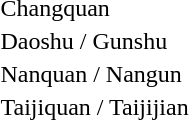<table>
<tr>
<td>Changquan</td>
<td></td>
<td></td>
<td></td>
</tr>
<tr>
<td>Daoshu / Gunshu</td>
<td></td>
<td></td>
<td></td>
</tr>
<tr>
<td>Nanquan / Nangun</td>
<td></td>
<td></td>
<td></td>
</tr>
<tr>
<td>Taijiquan / Taijijian</td>
<td></td>
<td></td>
<td></td>
</tr>
</table>
